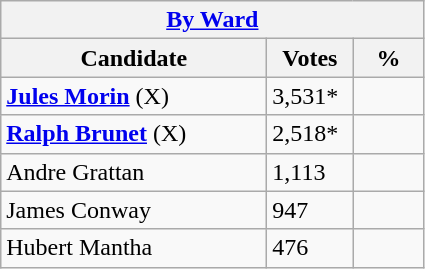<table class="wikitable">
<tr>
<th colspan="3"><a href='#'>By Ward</a></th>
</tr>
<tr>
<th style="width: 170px">Candidate</th>
<th style="width: 50px">Votes</th>
<th style="width: 40px">%</th>
</tr>
<tr>
<td><strong><a href='#'>Jules Morin</a></strong> (X)</td>
<td>3,531*</td>
<td></td>
</tr>
<tr>
<td><strong><a href='#'>Ralph Brunet</a></strong> (X)</td>
<td>2,518*</td>
<td></td>
</tr>
<tr>
<td>Andre Grattan</td>
<td>1,113</td>
<td></td>
</tr>
<tr>
<td>James Conway</td>
<td>947</td>
<td></td>
</tr>
<tr>
<td>Hubert Mantha</td>
<td>476</td>
<td></td>
</tr>
</table>
